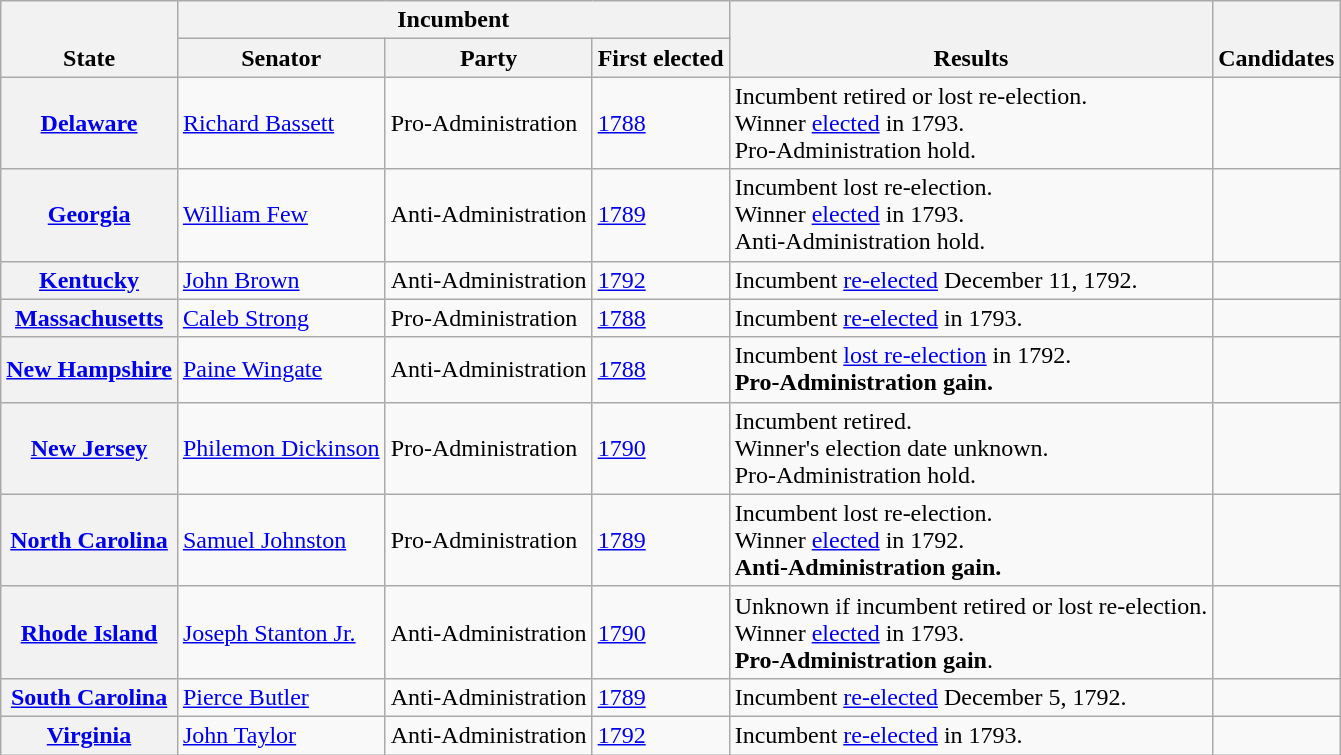<table class=wikitable>
<tr valign=bottom>
<th rowspan=2>State</th>
<th colspan=3>Incumbent</th>
<th rowspan=2>Results</th>
<th rowspan=2>Candidates</th>
</tr>
<tr>
<th>Senator</th>
<th>Party</th>
<th>First elected</th>
</tr>
<tr>
<th><a href='#'>Delaware</a></th>
<td><a href='#'>Richard Bassett</a></td>
<td>Pro-Administration</td>
<td><a href='#'>1788</a></td>
<td>Incumbent retired or lost re-election.<br>Winner <a href='#'>elected</a> in 1793.<br>Pro-Administration hold.</td>
<td nowrap></td>
</tr>
<tr>
<th><a href='#'>Georgia</a></th>
<td><a href='#'>William Few</a></td>
<td>Anti-Administration</td>
<td><a href='#'>1789</a></td>
<td>Incumbent lost re-election.<br>Winner <a href='#'>elected</a> in 1793.<br>Anti-Administration hold.</td>
<td nowrap></td>
</tr>
<tr>
<th><a href='#'>Kentucky</a></th>
<td><a href='#'>John Brown</a></td>
<td>Anti-Administration</td>
<td><a href='#'>1792</a></td>
<td>Incumbent <a href='#'>re-elected</a> December 11, 1792.</td>
<td nowrap></td>
</tr>
<tr>
<th><a href='#'>Massachusetts</a></th>
<td><a href='#'>Caleb Strong</a></td>
<td>Pro-Administration</td>
<td><a href='#'>1788</a></td>
<td>Incumbent <a href='#'>re-elected</a> in 1793.</td>
<td nowrap></td>
</tr>
<tr>
<th><a href='#'>New Hampshire</a></th>
<td><a href='#'>Paine Wingate</a></td>
<td>Anti-Administration</td>
<td><a href='#'>1788</a></td>
<td>Incumbent <a href='#'>lost re-election</a> in 1792.<br><strong>Pro-Administration gain.</strong></td>
<td nowrap></td>
</tr>
<tr>
<th><a href='#'>New Jersey</a></th>
<td><a href='#'>Philemon Dickinson</a></td>
<td>Pro-Administration</td>
<td><a href='#'>1790</a></td>
<td>Incumbent retired.<br>Winner's election date unknown.<br>Pro-Administration hold.</td>
<td nowrap></td>
</tr>
<tr>
<th><a href='#'>North Carolina</a></th>
<td><a href='#'>Samuel Johnston</a></td>
<td>Pro-Administration</td>
<td><a href='#'>1789</a></td>
<td>Incumbent lost re-election.<br>Winner <a href='#'>elected</a> in 1792.<br><strong>Anti-Administration gain.</strong></td>
<td nowrap></td>
</tr>
<tr>
<th><a href='#'>Rhode Island</a></th>
<td><a href='#'>Joseph Stanton Jr.</a></td>
<td>Anti-Administration</td>
<td><a href='#'>1790</a></td>
<td>Unknown if incumbent retired or lost re-election.<br>Winner <a href='#'>elected</a> in 1793.<br><strong>Pro-Administration gain</strong>.</td>
<td nowrap></td>
</tr>
<tr>
<th><a href='#'>South Carolina</a></th>
<td><a href='#'>Pierce Butler</a></td>
<td>Anti-Administration</td>
<td><a href='#'>1789</a></td>
<td>Incumbent <a href='#'>re-elected</a> December 5, 1792.</td>
<td nowrap></td>
</tr>
<tr>
<th><a href='#'>Virginia</a></th>
<td><a href='#'>John Taylor</a></td>
<td>Anti-Administration</td>
<td><a href='#'>1792</a></td>
<td>Incumbent <a href='#'>re-elected</a> in 1793.</td>
<td nowrap></td>
</tr>
</table>
